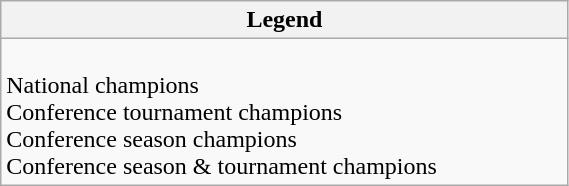<table class="wikitable" width="30%">
<tr>
<th colspan=2>Legend</th>
</tr>
<tr>
<td><br> National champions<br>
 Conference tournament champions<br>
 Conference season champions<br>
 Conference season & tournament champions<br></td>
</tr>
</table>
